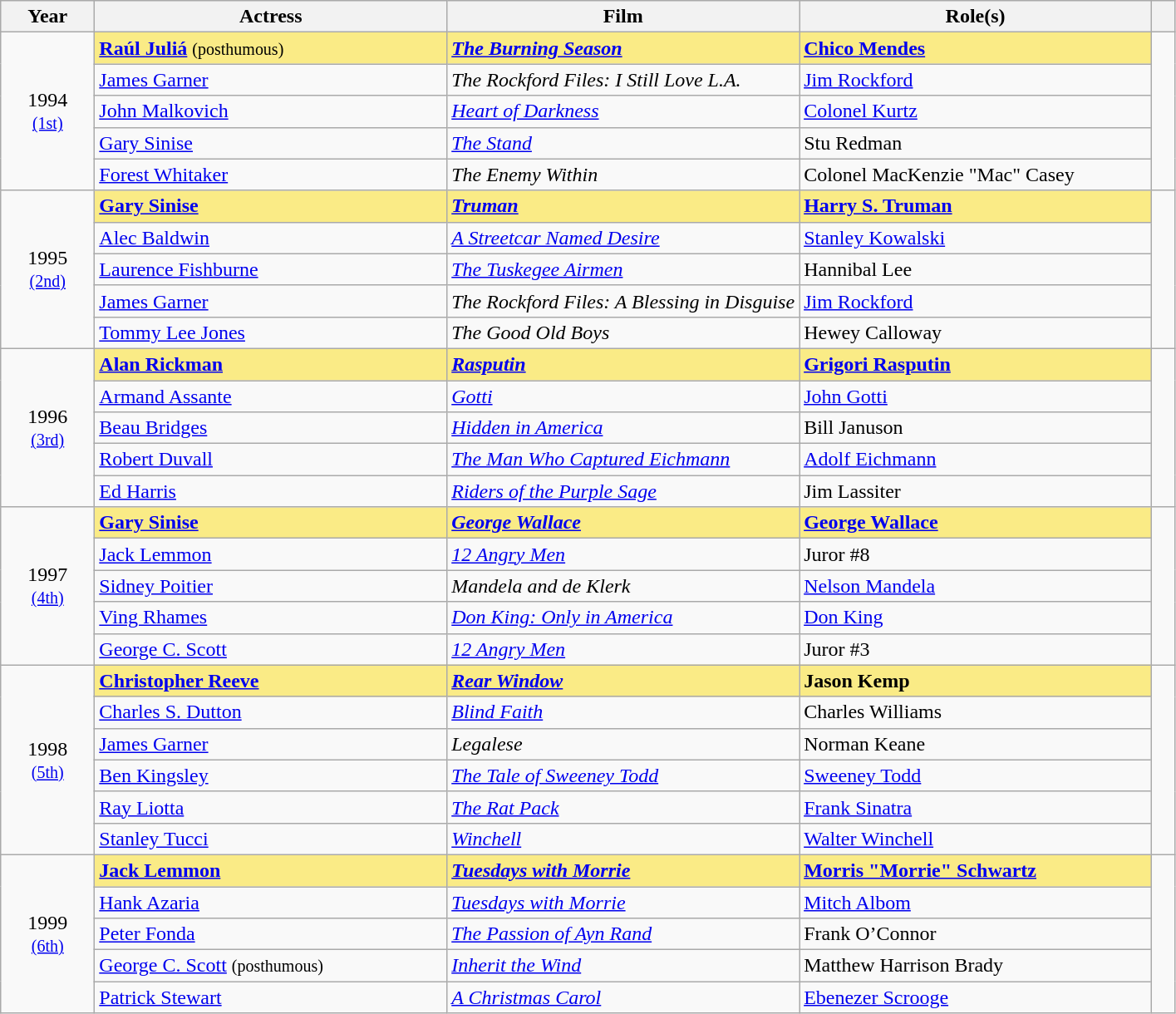<table class="wikitable sortable" style="text-align:left;">
<tr>
<th scope="col" style="width:8%;">Year</th>
<th scope="col" style="width:30%;">Actress</th>
<th scope="col" style="width:30%;">Film</th>
<th scope="col" style="width:30%;">Role(s)</th>
<th class=unsortable><strong></strong></th>
</tr>
<tr>
<td rowspan="5" align="center">1994<br><small><a href='#'>(1st)</a> </small></td>
<td style="background:#FAEB86;"><strong><a href='#'>Raúl Juliá</a></strong> <small>(posthumous)</small></td>
<td style="background:#FAEB86;"><strong><em><a href='#'>The Burning Season</a></em></strong></td>
<td style="background:#FAEB86;"><strong><a href='#'>Chico Mendes</a></strong></td>
<td rowspan=5></td>
</tr>
<tr>
<td><a href='#'>James Garner</a></td>
<td><em>The Rockford Files: I Still Love L.A.</em></td>
<td><a href='#'>Jim Rockford</a></td>
</tr>
<tr>
<td><a href='#'>John Malkovich</a></td>
<td><em><a href='#'>Heart of Darkness</a></em></td>
<td><a href='#'>Colonel Kurtz</a></td>
</tr>
<tr>
<td><a href='#'>Gary Sinise</a></td>
<td><em><a href='#'>The Stand</a></em></td>
<td>Stu Redman</td>
</tr>
<tr>
<td><a href='#'>Forest Whitaker</a></td>
<td><em>The Enemy Within</em></td>
<td>Colonel MacKenzie "Mac" Casey</td>
</tr>
<tr>
<td rowspan="5" align="center">1995<br><small><a href='#'>(2nd)</a> </small></td>
<td style="background:#FAEB86;"><strong><a href='#'>Gary Sinise</a></strong></td>
<td style="background:#FAEB86;"><strong><em><a href='#'>Truman</a></em></strong></td>
<td style="background:#FAEB86;"><strong><a href='#'>Harry S. Truman</a></strong></td>
<td rowspan=5></td>
</tr>
<tr>
<td><a href='#'>Alec Baldwin</a></td>
<td><em><a href='#'>A Streetcar Named Desire</a></em></td>
<td><a href='#'>Stanley Kowalski</a></td>
</tr>
<tr>
<td><a href='#'>Laurence Fishburne</a></td>
<td><em><a href='#'>The Tuskegee Airmen</a></em></td>
<td>Hannibal Lee</td>
</tr>
<tr>
<td><a href='#'>James Garner</a></td>
<td><em>The Rockford Files: A Blessing in Disguise</em></td>
<td><a href='#'>Jim Rockford</a></td>
</tr>
<tr>
<td><a href='#'>Tommy Lee Jones</a></td>
<td><em>The Good Old Boys</em></td>
<td>Hewey Calloway</td>
</tr>
<tr>
<td rowspan="5" align="center">1996<br><small><a href='#'>(3rd)</a> </small></td>
<td style="background:#FAEB86;"><strong><a href='#'>Alan Rickman</a></strong></td>
<td style="background:#FAEB86;"><strong><em><a href='#'>Rasputin</a></em></strong></td>
<td style="background:#FAEB86;"><strong><a href='#'>Grigori Rasputin</a></strong></td>
<td rowspan=5></td>
</tr>
<tr>
<td><a href='#'>Armand Assante</a></td>
<td><em><a href='#'>Gotti</a></em></td>
<td><a href='#'>John Gotti</a></td>
</tr>
<tr>
<td><a href='#'>Beau Bridges</a></td>
<td><em><a href='#'>Hidden in America</a></em></td>
<td>Bill Januson</td>
</tr>
<tr>
<td><a href='#'>Robert Duvall</a></td>
<td><em><a href='#'>The Man Who Captured Eichmann</a></em></td>
<td><a href='#'>Adolf Eichmann</a></td>
</tr>
<tr>
<td><a href='#'>Ed Harris</a></td>
<td><em><a href='#'>Riders of the Purple Sage</a></em></td>
<td>Jim Lassiter</td>
</tr>
<tr>
<td rowspan="5" align="center">1997<br><small><a href='#'>(4th)</a> </small></td>
<td style="background:#FAEB86;"><strong><a href='#'>Gary Sinise</a></strong></td>
<td style="background:#FAEB86;"><strong><em><a href='#'>George Wallace</a></em></strong></td>
<td style="background:#FAEB86;"><strong><a href='#'>George Wallace</a></strong></td>
<td rowspan=5></td>
</tr>
<tr>
<td><a href='#'>Jack Lemmon</a></td>
<td><em><a href='#'>12 Angry Men</a></em></td>
<td>Juror #8</td>
</tr>
<tr>
<td><a href='#'>Sidney Poitier</a></td>
<td><em>Mandela and de Klerk</em></td>
<td><a href='#'>Nelson Mandela</a></td>
</tr>
<tr>
<td><a href='#'>Ving Rhames</a></td>
<td><em><a href='#'>Don King: Only in America</a></em></td>
<td><a href='#'>Don King</a></td>
</tr>
<tr>
<td><a href='#'>George C. Scott</a></td>
<td><em><a href='#'>12 Angry Men</a></em></td>
<td>Juror #3</td>
</tr>
<tr>
<td rowspan="6" align="center">1998<br><small><a href='#'>(5th)</a> </small></td>
<td style="background:#FAEB86;"><strong><a href='#'>Christopher Reeve</a></strong></td>
<td style="background:#FAEB86;"><strong><em><a href='#'>Rear Window</a></em></strong></td>
<td style="background:#FAEB86;"><strong>Jason Kemp</strong></td>
<td rowspan=6></td>
</tr>
<tr>
<td><a href='#'>Charles S. Dutton</a></td>
<td><em><a href='#'>Blind Faith</a></em></td>
<td>Charles Williams</td>
</tr>
<tr>
<td><a href='#'>James Garner</a></td>
<td><em>Legalese</em></td>
<td>Norman Keane</td>
</tr>
<tr>
<td><a href='#'>Ben Kingsley</a></td>
<td><em><a href='#'>The Tale of Sweeney Todd</a></em></td>
<td><a href='#'>Sweeney Todd</a></td>
</tr>
<tr>
<td><a href='#'>Ray Liotta</a></td>
<td><em><a href='#'>The Rat Pack</a></em></td>
<td><a href='#'>Frank Sinatra</a></td>
</tr>
<tr>
<td><a href='#'>Stanley Tucci</a></td>
<td><em><a href='#'>Winchell</a></em></td>
<td><a href='#'>Walter Winchell</a></td>
</tr>
<tr>
<td rowspan="5" align="center">1999<br><small><a href='#'>(6th)</a> </small></td>
<td style="background:#FAEB86;"><strong><a href='#'>Jack Lemmon</a></strong></td>
<td style="background:#FAEB86;"><strong><em><a href='#'>Tuesdays with Morrie</a></em></strong></td>
<td style="background:#FAEB86;"><strong><a href='#'>Morris "Morrie" Schwartz</a></strong></td>
<td rowspan=5></td>
</tr>
<tr>
<td><a href='#'>Hank Azaria</a></td>
<td><em><a href='#'>Tuesdays with Morrie</a></em></td>
<td><a href='#'>Mitch Albom</a></td>
</tr>
<tr>
<td><a href='#'>Peter Fonda</a></td>
<td><em><a href='#'>The Passion of Ayn Rand</a></em></td>
<td>Frank O’Connor</td>
</tr>
<tr>
<td><a href='#'>George C. Scott</a> <small>(posthumous)</small></td>
<td><em><a href='#'>Inherit the Wind</a></em></td>
<td>Matthew Harrison Brady</td>
</tr>
<tr>
<td><a href='#'>Patrick Stewart</a></td>
<td><em><a href='#'>A Christmas Carol</a></em></td>
<td><a href='#'>Ebenezer Scrooge</a></td>
</tr>
</table>
